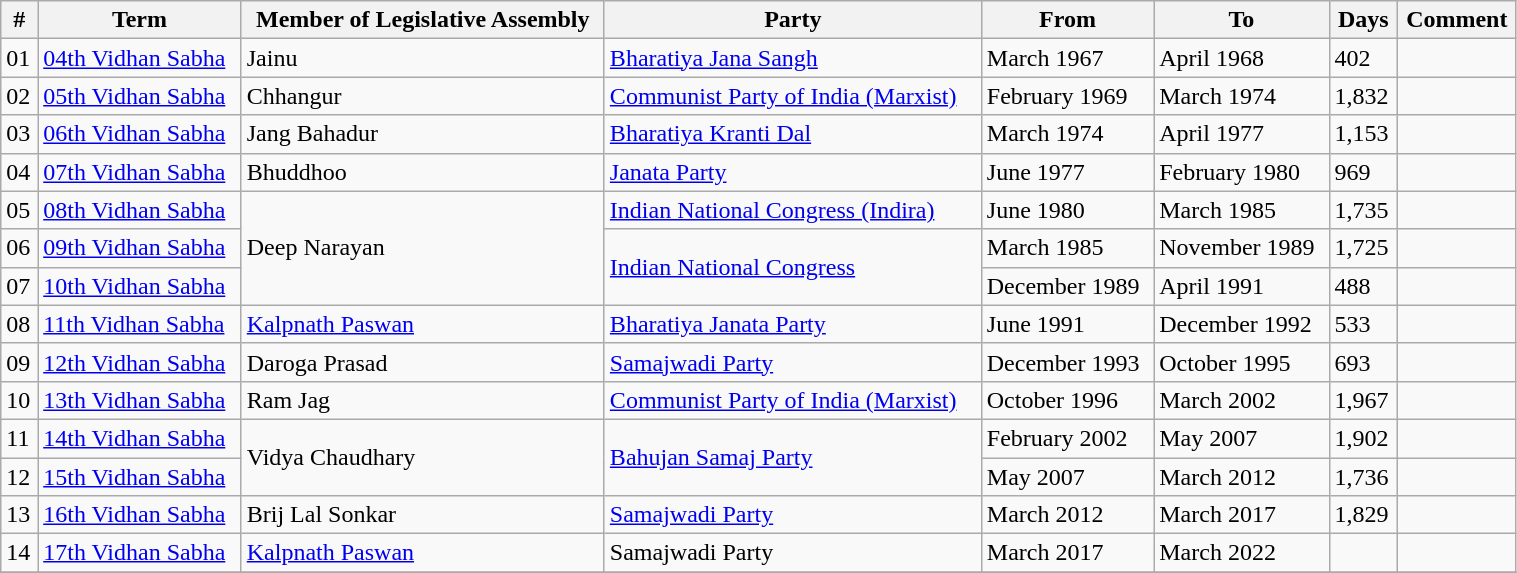<table class="wikitable plainrowheaders sortable" width="80%" style="font-size: x-big;">
<tr>
<th Scope=col>#</th>
<th scope=col>Term</th>
<th scope=col>Member of Legislative Assembly</th>
<th scope=col>Party</th>
<th scope=col>From</th>
<th scope=col>To</th>
<th scope=col>Days</th>
<th scope=col>Comment</th>
</tr>
<tr>
<td>01</td>
<td><a href='#'>04th Vidhan Sabha</a></td>
<td>Jainu</td>
<td><a href='#'>Bharatiya Jana Sangh</a></td>
<td>March 1967</td>
<td>April 1968</td>
<td>402</td>
<td></td>
</tr>
<tr>
<td>02</td>
<td><a href='#'>05th Vidhan Sabha</a></td>
<td>Chhangur</td>
<td><a href='#'>Communist Party of India (Marxist)</a></td>
<td>February 1969</td>
<td>March 1974</td>
<td>1,832</td>
<td></td>
</tr>
<tr>
<td>03</td>
<td><a href='#'>06th Vidhan Sabha</a></td>
<td>Jang Bahadur</td>
<td><a href='#'>Bharatiya Kranti Dal</a></td>
<td>March 1974</td>
<td>April 1977</td>
<td>1,153</td>
<td></td>
</tr>
<tr>
<td>04</td>
<td><a href='#'>07th Vidhan Sabha</a></td>
<td>Bhuddhoo</td>
<td><a href='#'>Janata Party</a></td>
<td>June 1977</td>
<td>February 1980</td>
<td>969</td>
<td></td>
</tr>
<tr>
<td>05</td>
<td><a href='#'>08th Vidhan Sabha</a></td>
<td rowspan="3">Deep Narayan</td>
<td><a href='#'>Indian National Congress (Indira)</a></td>
<td>June 1980</td>
<td>March 1985</td>
<td>1,735</td>
<td></td>
</tr>
<tr>
<td>06</td>
<td><a href='#'>09th Vidhan Sabha</a></td>
<td rowspan="2"><a href='#'>Indian National Congress</a></td>
<td>March 1985</td>
<td>November 1989</td>
<td>1,725</td>
<td></td>
</tr>
<tr>
<td>07</td>
<td><a href='#'>10th Vidhan Sabha</a></td>
<td>December 1989</td>
<td>April 1991</td>
<td>488</td>
<td></td>
</tr>
<tr>
<td>08</td>
<td><a href='#'>11th Vidhan Sabha</a></td>
<td><a href='#'>Kalpnath Paswan</a></td>
<td><a href='#'>Bharatiya Janata Party</a></td>
<td>June 1991</td>
<td>December 1992</td>
<td>533</td>
<td></td>
</tr>
<tr>
<td>09</td>
<td><a href='#'>12th Vidhan Sabha</a></td>
<td>Daroga Prasad</td>
<td><a href='#'>Samajwadi Party</a></td>
<td>December 1993</td>
<td>October 1995</td>
<td>693</td>
<td></td>
</tr>
<tr>
<td>10</td>
<td><a href='#'>13th Vidhan Sabha</a></td>
<td>Ram Jag</td>
<td><a href='#'>Communist Party of India (Marxist)</a></td>
<td>October 1996</td>
<td>March 2002</td>
<td>1,967</td>
<td></td>
</tr>
<tr>
<td>11</td>
<td><a href='#'>14th Vidhan Sabha</a></td>
<td rowspan="2">Vidya Chaudhary</td>
<td rowspan="2"><a href='#'>Bahujan Samaj Party</a></td>
<td>February 2002</td>
<td>May 2007</td>
<td>1,902</td>
<td></td>
</tr>
<tr>
<td>12</td>
<td><a href='#'>15th Vidhan Sabha</a></td>
<td>May 2007</td>
<td>March 2012</td>
<td>1,736</td>
<td></td>
</tr>
<tr>
<td>13</td>
<td><a href='#'>16th Vidhan Sabha</a></td>
<td>Brij Lal Sonkar</td>
<td><a href='#'>Samajwadi Party</a></td>
<td>March 2012</td>
<td>March 2017</td>
<td>1,829</td>
<td></td>
</tr>
<tr>
<td>14</td>
<td><a href='#'>17th Vidhan Sabha</a></td>
<td><a href='#'>Kalpnath Paswan</a></td>
<td>Samajwadi Party</td>
<td>March 2017</td>
<td>March 2022</td>
<td></td>
<td></td>
</tr>
<tr>
</tr>
</table>
